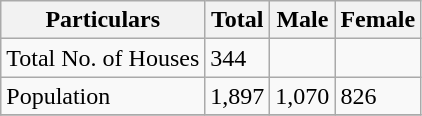<table class="wikitable sortable">
<tr>
<th>Particulars</th>
<th>Total</th>
<th>Male</th>
<th>Female</th>
</tr>
<tr>
<td>Total No. of Houses</td>
<td>344</td>
<td></td>
<td></td>
</tr>
<tr>
<td>Population</td>
<td>1,897</td>
<td>1,070</td>
<td>826</td>
</tr>
<tr>
</tr>
</table>
